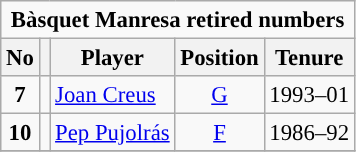<table class="wikitable sortable" style="text-align:center; font-size:95%;">
<tr>
<td colspan=5><strong>Bàsquet Manresa retired numbers</strong></td>
</tr>
<tr>
<th>No</th>
<th></th>
<th>Player</th>
<th>Position</th>
<th>Tenure</th>
</tr>
<tr>
<td><strong>7</strong></td>
<td></td>
<td style="text-align:left;"><a href='#'>Joan Creus</a></td>
<td><a href='#'>G</a></td>
<td>1993–01</td>
</tr>
<tr>
<td><strong>10</strong></td>
<td></td>
<td style="text-align:left;"><a href='#'>Pep Pujolrás</a></td>
<td><a href='#'>F</a></td>
<td>1986–92</td>
</tr>
<tr>
</tr>
</table>
